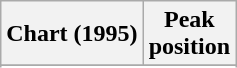<table class="wikitable plainrowheaders" style="text-align:center">
<tr>
<th>Chart (1995)</th>
<th>Peak<br>position</th>
</tr>
<tr>
</tr>
<tr>
</tr>
<tr>
</tr>
</table>
